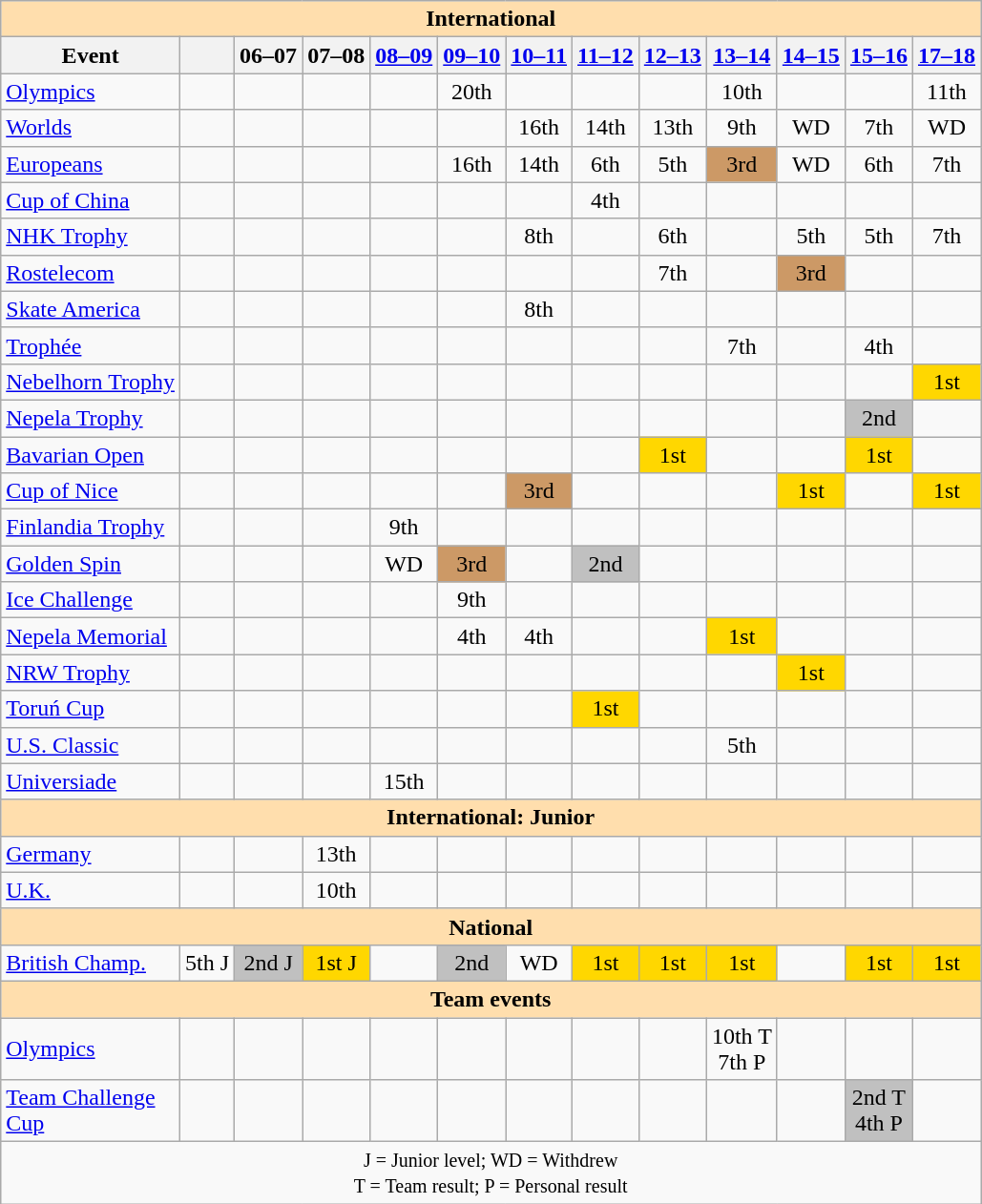<table class="wikitable" style="text-align:center">
<tr>
<th colspan="13" style="background-color: #ffdead; " align="center">International</th>
</tr>
<tr>
<th>Event</th>
<th></th>
<th>06–07</th>
<th>07–08</th>
<th><a href='#'>08–09</a></th>
<th><a href='#'>09–10</a></th>
<th><a href='#'>10–11</a></th>
<th><a href='#'>11–12</a></th>
<th><a href='#'>12–13</a></th>
<th><a href='#'>13–14</a></th>
<th><a href='#'>14–15</a></th>
<th><a href='#'>15–16</a></th>
<th><a href='#'>17–18</a></th>
</tr>
<tr>
<td align=left><a href='#'>Olympics</a></td>
<td></td>
<td></td>
<td></td>
<td></td>
<td>20th</td>
<td></td>
<td></td>
<td></td>
<td>10th</td>
<td></td>
<td></td>
<td>11th</td>
</tr>
<tr>
<td align=left><a href='#'>Worlds</a></td>
<td></td>
<td></td>
<td></td>
<td></td>
<td></td>
<td>16th</td>
<td>14th</td>
<td>13th</td>
<td>9th</td>
<td>WD</td>
<td>7th</td>
<td>WD</td>
</tr>
<tr>
<td align=left><a href='#'>Europeans</a></td>
<td></td>
<td></td>
<td></td>
<td></td>
<td>16th</td>
<td>14th</td>
<td>6th</td>
<td>5th</td>
<td bgcolor=cc9966>3rd</td>
<td>WD</td>
<td>6th</td>
<td>7th</td>
</tr>
<tr>
<td align=left> <a href='#'>Cup of China</a></td>
<td></td>
<td></td>
<td></td>
<td></td>
<td></td>
<td></td>
<td>4th</td>
<td></td>
<td></td>
<td></td>
<td></td>
<td></td>
</tr>
<tr>
<td align=left> <a href='#'>NHK Trophy</a></td>
<td></td>
<td></td>
<td></td>
<td></td>
<td></td>
<td>8th</td>
<td></td>
<td>6th</td>
<td></td>
<td>5th</td>
<td>5th</td>
<td>7th</td>
</tr>
<tr>
<td align=left> <a href='#'>Rostelecom</a></td>
<td></td>
<td></td>
<td></td>
<td></td>
<td></td>
<td></td>
<td></td>
<td>7th</td>
<td></td>
<td bgcolor=cc9966>3rd</td>
<td></td>
<td></td>
</tr>
<tr>
<td align=left> <a href='#'>Skate America</a></td>
<td></td>
<td></td>
<td></td>
<td></td>
<td></td>
<td>8th</td>
<td></td>
<td></td>
<td></td>
<td></td>
<td></td>
<td></td>
</tr>
<tr>
<td align=left> <a href='#'>Trophée</a></td>
<td></td>
<td></td>
<td></td>
<td></td>
<td></td>
<td></td>
<td></td>
<td></td>
<td>7th</td>
<td></td>
<td>4th</td>
<td></td>
</tr>
<tr>
<td align=left> <a href='#'>Nebelhorn Trophy</a></td>
<td></td>
<td></td>
<td></td>
<td></td>
<td></td>
<td></td>
<td></td>
<td></td>
<td></td>
<td></td>
<td></td>
<td bgcolor="gold">1st</td>
</tr>
<tr>
<td align=left> <a href='#'>Nepela Trophy</a></td>
<td></td>
<td></td>
<td></td>
<td></td>
<td></td>
<td></td>
<td></td>
<td></td>
<td></td>
<td></td>
<td bgcolor=silver>2nd</td>
<td></td>
</tr>
<tr>
<td align=left><a href='#'>Bavarian Open</a></td>
<td></td>
<td></td>
<td></td>
<td></td>
<td></td>
<td></td>
<td></td>
<td bgcolor=gold>1st</td>
<td></td>
<td></td>
<td bgcolor=gold>1st</td>
<td></td>
</tr>
<tr>
<td align=left><a href='#'>Cup of Nice</a></td>
<td></td>
<td></td>
<td></td>
<td></td>
<td></td>
<td bgcolor=cc9966>3rd</td>
<td></td>
<td></td>
<td></td>
<td bgcolor=gold>1st</td>
<td></td>
<td bgcolor="gold">1st</td>
</tr>
<tr>
<td align=left><a href='#'>Finlandia Trophy</a></td>
<td></td>
<td></td>
<td></td>
<td>9th</td>
<td></td>
<td></td>
<td></td>
<td></td>
<td></td>
<td></td>
<td></td>
<td></td>
</tr>
<tr>
<td align=left><a href='#'>Golden Spin</a></td>
<td></td>
<td></td>
<td></td>
<td>WD</td>
<td bgcolor=cc9966>3rd</td>
<td></td>
<td bgcolor=silver>2nd</td>
<td></td>
<td></td>
<td></td>
<td></td>
<td></td>
</tr>
<tr>
<td align=left><a href='#'>Ice Challenge</a></td>
<td></td>
<td></td>
<td></td>
<td></td>
<td>9th</td>
<td></td>
<td></td>
<td></td>
<td></td>
<td></td>
<td></td>
<td></td>
</tr>
<tr>
<td align=left><a href='#'>Nepela Memorial</a></td>
<td></td>
<td></td>
<td></td>
<td></td>
<td>4th</td>
<td>4th</td>
<td></td>
<td></td>
<td bgcolor=gold>1st</td>
<td></td>
<td></td>
<td></td>
</tr>
<tr>
<td align=left><a href='#'>NRW Trophy</a></td>
<td></td>
<td></td>
<td></td>
<td></td>
<td></td>
<td></td>
<td></td>
<td></td>
<td></td>
<td bgcolor=gold>1st</td>
<td></td>
<td></td>
</tr>
<tr>
<td align=left><a href='#'>Toruń Cup</a></td>
<td></td>
<td></td>
<td></td>
<td></td>
<td></td>
<td></td>
<td bgcolor=gold>1st</td>
<td></td>
<td></td>
<td></td>
<td></td>
<td></td>
</tr>
<tr>
<td align=left><a href='#'>U.S. Classic</a></td>
<td></td>
<td></td>
<td></td>
<td></td>
<td></td>
<td></td>
<td></td>
<td></td>
<td>5th</td>
<td></td>
<td></td>
<td></td>
</tr>
<tr>
<td align=left><a href='#'>Universiade</a></td>
<td></td>
<td></td>
<td></td>
<td>15th</td>
<td></td>
<td></td>
<td></td>
<td></td>
<td></td>
<td></td>
<td></td>
<td></td>
</tr>
<tr>
<th colspan="13" style="background-color: #ffdead; " align="center">International: Junior</th>
</tr>
<tr>
<td align=left> <a href='#'>Germany</a></td>
<td></td>
<td></td>
<td>13th</td>
<td></td>
<td></td>
<td></td>
<td></td>
<td></td>
<td></td>
<td></td>
<td></td>
<td></td>
</tr>
<tr>
<td align=left> <a href='#'>U.K.</a></td>
<td></td>
<td></td>
<td>10th</td>
<td></td>
<td></td>
<td></td>
<td></td>
<td></td>
<td></td>
<td></td>
<td></td>
<td></td>
</tr>
<tr>
<th colspan="13" style="background-color: #ffdead; " align="center">National</th>
</tr>
<tr>
<td align=left><a href='#'>British Champ.</a></td>
<td>5th J</td>
<td bgcolor=silver>2nd J</td>
<td bgcolor=gold>1st J</td>
<td></td>
<td bgcolor=silver>2nd</td>
<td>WD</td>
<td bgcolor=gold>1st</td>
<td bgcolor=gold>1st</td>
<td bgcolor=gold>1st</td>
<td></td>
<td bgcolor=gold>1st</td>
<td bgcolor="gold">1st</td>
</tr>
<tr>
<th colspan="13" style="background-color: #ffdead; " align="center">Team events</th>
</tr>
<tr>
<td align=left><a href='#'>Olympics</a></td>
<td></td>
<td></td>
<td></td>
<td></td>
<td></td>
<td></td>
<td></td>
<td></td>
<td>10th T <br>7th P</td>
<td></td>
<td></td>
<td></td>
</tr>
<tr>
<td align=left><a href='#'>Team Challenge<br>Cup</a></td>
<td></td>
<td></td>
<td></td>
<td></td>
<td></td>
<td></td>
<td></td>
<td></td>
<td></td>
<td></td>
<td bgcolor=silver>2nd T <br> 4th P</td>
<td></td>
</tr>
<tr>
<td colspan="13" align="center"><small> J = Junior level; WD = Withdrew <br> T = Team result; P = Personal result </small></td>
</tr>
</table>
